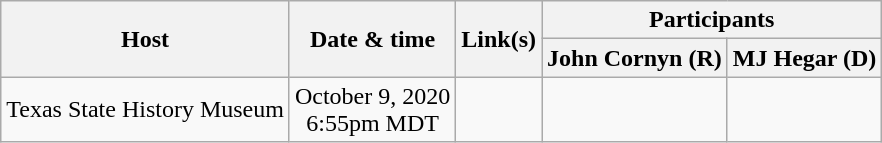<table class="wikitable sortable">
<tr>
<th rowspan="2">Host</th>
<th rowspan="2">Date & time</th>
<th rowspan="2">Link(s)</th>
<th colspan="2">Participants</th>
</tr>
<tr>
<th>John Cornyn (R)</th>
<th>MJ Hegar (D)</th>
</tr>
<tr>
<td align="center">Texas State History Museum</td>
<td align="center">October 9, 2020<br>6:55pm MDT</td>
<td align="center"></td>
<td></td>
<td></td>
</tr>
</table>
